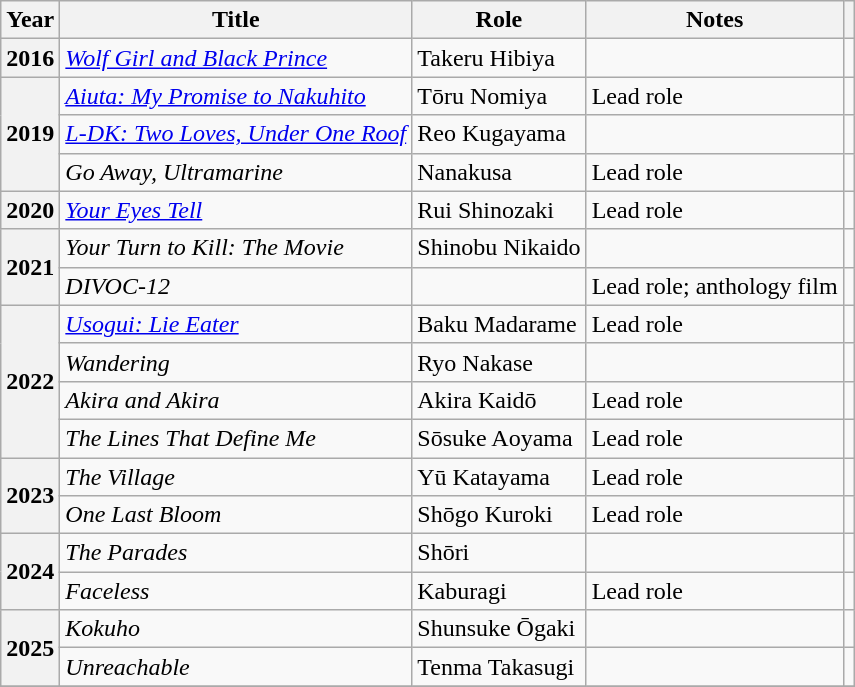<table class="wikitable plainrowheaders sortable">
<tr>
<th scope="col">Year</th>
<th scope="col">Title</th>
<th scope="col">Role</th>
<th scope="col" class="unsortable">Notes</th>
<th scope="col" class="unsortable"></th>
</tr>
<tr>
<th scope="row">2016</th>
<td><em><a href='#'>Wolf Girl and Black Prince</a></em></td>
<td>Takeru Hibiya</td>
<td></td>
<td style="text-align:center"></td>
</tr>
<tr>
<th scope="row" rowspan="3">2019</th>
<td><em><a href='#'>Aiuta: My Promise to Nakuhito</a></em></td>
<td>Tōru Nomiya</td>
<td>Lead role</td>
<td style="text-align:center"></td>
</tr>
<tr>
<td><em><a href='#'>L-DK: Two Loves, Under One Roof</a></em></td>
<td>Reo Kugayama</td>
<td></td>
<td style="text-align:center"></td>
</tr>
<tr>
<td><em>Go Away, Ultramarine</em></td>
<td>Nanakusa</td>
<td>Lead role</td>
<td style="text-align:center"></td>
</tr>
<tr>
<th scope="row" rowspan="1">2020</th>
<td><em><a href='#'>Your Eyes Tell</a></em></td>
<td>Rui Shinozaki</td>
<td>Lead role</td>
<td style="text-align:center"></td>
</tr>
<tr>
<th scope="row" rowspan="2">2021</th>
<td><em>Your Turn to Kill: The Movie</em></td>
<td>Shinobu Nikaido</td>
<td></td>
<td style="text-align:center"></td>
</tr>
<tr>
<td><em>DIVOC-12</em></td>
<td></td>
<td>Lead role; anthology film</td>
<td style="text-align:center"></td>
</tr>
<tr>
<th scope="row" rowspan="4">2022</th>
<td><em><a href='#'>Usogui: Lie Eater</a></em></td>
<td>Baku Madarame</td>
<td>Lead role</td>
<td style="text-align:center"></td>
</tr>
<tr>
<td><em>Wandering</em></td>
<td>Ryo Nakase</td>
<td></td>
<td style="text-align:center"></td>
</tr>
<tr>
<td><em>Akira and Akira</em></td>
<td>Akira Kaidō</td>
<td>Lead role</td>
<td style="text-align:center"></td>
</tr>
<tr>
<td><em>The Lines That Define Me</em></td>
<td>Sōsuke Aoyama</td>
<td>Lead role</td>
<td style="text-align:center"></td>
</tr>
<tr>
<th scope="row" rowspan="2">2023</th>
<td><em>The Village</em></td>
<td>Yū Katayama</td>
<td>Lead role</td>
<td style="text-align:center"></td>
</tr>
<tr>
<td><em>One Last Bloom</em></td>
<td>Shōgo Kuroki</td>
<td>Lead role</td>
<td style="text-align:center"></td>
</tr>
<tr>
<th scope="row" rowspan=2>2024</th>
<td><em>The Parades</em></td>
<td>Shōri</td>
<td></td>
<td style="text-align:center"></td>
</tr>
<tr>
<td><em>Faceless</em></td>
<td>Kaburagi</td>
<td>Lead role</td>
<td style="text-align:center"></td>
</tr>
<tr>
<th scope="row" rowspan="2">2025</th>
<td><em>Kokuho</em></td>
<td>Shunsuke Ōgaki</td>
<td></td>
<td style="text-align:center"></td>
</tr>
<tr>
<td><em>Unreachable</em></td>
<td>Tenma Takasugi</td>
<td></td>
<td style="text-align:center"></td>
</tr>
<tr>
</tr>
</table>
